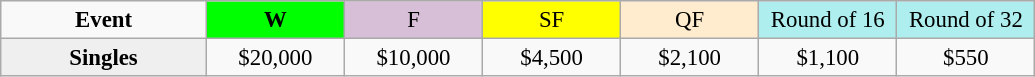<table class=wikitable style=font-size:95%;text-align:center>
<tr>
<td style="width:130px"><strong>Event</strong></td>
<td style="width:85px; background:lime"><strong>W</strong></td>
<td style="width:85px; background:thistle">F</td>
<td style="width:85px; background:#ffff00">SF</td>
<td style="width:85px; background:#ffebcd">QF</td>
<td style="width:85px; background:#afeeee">Round of 16</td>
<td style="width:85px; background:#afeeee">Round of 32</td>
</tr>
<tr>
<th style=background:#efefef>Singles </th>
<td>$20,000</td>
<td>$10,000</td>
<td>$4,500</td>
<td>$2,100</td>
<td>$1,100</td>
<td>$550</td>
</tr>
</table>
